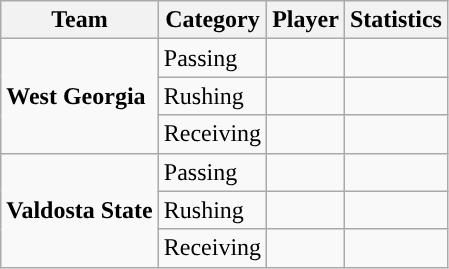<table class="wikitable" style="float: left;">
<tr>
<th>Team</th>
<th>Category</th>
<th>Player</th>
<th>Statistics</th>
</tr>
<tr>
<td rowspan=3><strong>West Georgia</strong></td>
<td>Passing</td>
<td></td>
<td></td>
</tr>
<tr>
<td>Rushing</td>
<td></td>
<td></td>
</tr>
<tr>
<td>Receiving</td>
<td></td>
<td></td>
</tr>
<tr>
<td rowspan=3><strong>Valdosta State</strong></td>
<td>Passing</td>
<td></td>
<td></td>
</tr>
<tr>
<td>Rushing</td>
<td></td>
<td></td>
</tr>
<tr>
<td>Receiving</td>
<td></td>
<td></td>
</tr>
</table>
